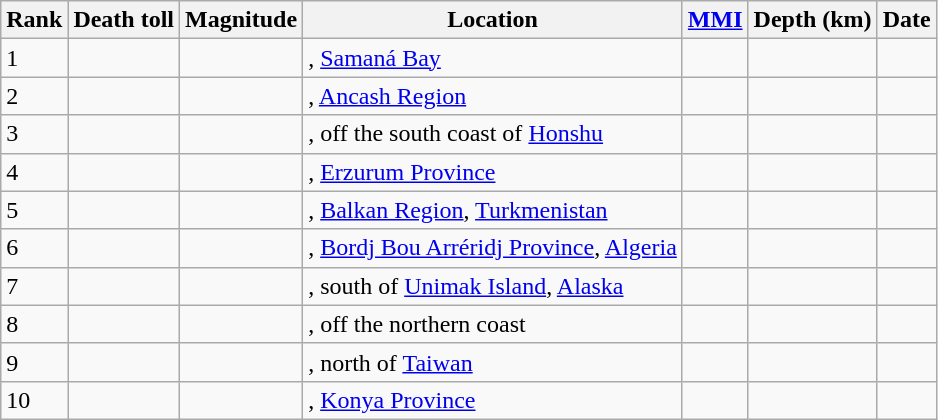<table class="sortable wikitable" style="font-size:100%;">
<tr>
<th>Rank</th>
<th>Death toll</th>
<th>Magnitude</th>
<th>Location</th>
<th><a href='#'>MMI</a></th>
<th>Depth (km)</th>
<th>Date</th>
</tr>
<tr>
<td>1</td>
<td></td>
<td></td>
<td>, <a href='#'>Samaná Bay</a></td>
<td></td>
<td></td>
<td></td>
</tr>
<tr>
<td>2</td>
<td></td>
<td></td>
<td>, <a href='#'>Ancash Region</a></td>
<td></td>
<td></td>
<td></td>
</tr>
<tr>
<td>3</td>
<td></td>
<td></td>
<td>, off the south coast of <a href='#'>Honshu</a></td>
<td></td>
<td></td>
<td></td>
</tr>
<tr>
<td>4</td>
<td></td>
<td></td>
<td>, <a href='#'>Erzurum Province</a></td>
<td></td>
<td></td>
<td></td>
</tr>
<tr>
<td>5</td>
<td></td>
<td></td>
<td>, <a href='#'>Balkan Region</a>, <a href='#'>Turkmenistan</a></td>
<td></td>
<td></td>
<td></td>
</tr>
<tr>
<td>6</td>
<td></td>
<td></td>
<td>, <a href='#'>Bordj Bou Arréridj Province</a>, <a href='#'>Algeria</a></td>
<td></td>
<td></td>
<td></td>
</tr>
<tr>
<td>7</td>
<td></td>
<td></td>
<td>, south of <a href='#'>Unimak Island</a>, <a href='#'>Alaska</a></td>
<td></td>
<td></td>
<td></td>
</tr>
<tr>
<td>8</td>
<td></td>
<td></td>
<td>, off the northern coast</td>
<td></td>
<td></td>
<td></td>
</tr>
<tr>
<td>9</td>
<td></td>
<td></td>
<td>, north of <a href='#'>Taiwan</a></td>
<td></td>
<td></td>
<td></td>
</tr>
<tr>
<td>10</td>
<td></td>
<td></td>
<td>, <a href='#'>Konya Province</a></td>
<td></td>
<td></td>
<td></td>
</tr>
</table>
